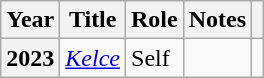<table class="wikitable plainrowheaders">
<tr>
<th>Year</th>
<th>Title</th>
<th>Role</th>
<th>Notes</th>
<th></th>
</tr>
<tr>
<th scope="row">2023</th>
<td><a href='#'><em>Kelce</em></a></td>
<td>Self</td>
<td></td>
<td></td>
</tr>
</table>
